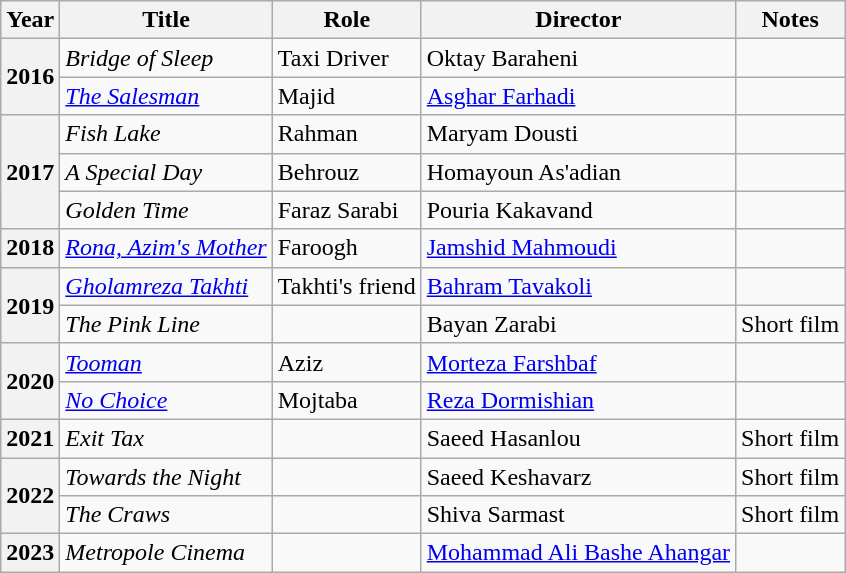<table class="wikitable plainrowheaders sortable"  style=font-size:100%>
<tr>
<th scope="col">Year</th>
<th scope="col">Title</th>
<th scope="col">Role</th>
<th scope="col">Director</th>
<th scope="col" class="unsortable">Notes</th>
</tr>
<tr>
<th scope=row rowspan="2">2016</th>
<td><em>Bridge of Sleep</em></td>
<td>Taxi Driver</td>
<td>Oktay Baraheni</td>
<td></td>
</tr>
<tr>
<td><em><a href='#'>The Salesman</a></em></td>
<td>Majid</td>
<td><a href='#'>Asghar Farhadi</a></td>
<td></td>
</tr>
<tr>
<th scope=row rowspan="3">2017</th>
<td><em>Fish Lake</em></td>
<td>Rahman</td>
<td>Maryam Dousti</td>
<td></td>
</tr>
<tr>
<td><em>A Special Day</em></td>
<td>Behrouz</td>
<td>Homayoun As'adian</td>
<td></td>
</tr>
<tr>
<td><em>Golden Time</em></td>
<td>Faraz Sarabi</td>
<td>Pouria Kakavand</td>
<td></td>
</tr>
<tr>
<th scope=row>2018</th>
<td><em><a href='#'>Rona, Azim's Mother</a></em></td>
<td>Faroogh</td>
<td><a href='#'>Jamshid Mahmoudi</a></td>
<td></td>
</tr>
<tr>
<th scope=row rowspan="2">2019</th>
<td><em><a href='#'>Gholamreza Takhti</a></em></td>
<td>Takhti's friend</td>
<td><a href='#'>Bahram Tavakoli</a></td>
<td></td>
</tr>
<tr>
<td><em>The Pink Line</em></td>
<td></td>
<td>Bayan Zarabi</td>
<td>Short film</td>
</tr>
<tr>
<th scope=row rowspan="2">2020</th>
<td><em><a href='#'>Tooman</a></em></td>
<td>Aziz</td>
<td><a href='#'>Morteza Farshbaf</a></td>
<td></td>
</tr>
<tr>
<td><em><a href='#'>No Choice</a></em></td>
<td>Mojtaba</td>
<td><a href='#'>Reza Dormishian</a></td>
<td></td>
</tr>
<tr>
<th scope=row>2021</th>
<td><em>Exit Tax</em></td>
<td></td>
<td>Saeed Hasanlou</td>
<td>Short film</td>
</tr>
<tr>
<th rowspan="2" scope="row">2022</th>
<td><em>Towards the Night</em></td>
<td></td>
<td>Saeed Keshavarz</td>
<td>Short film</td>
</tr>
<tr>
<td><em>The Craws</em></td>
<td></td>
<td>Shiva Sarmast</td>
<td>Short film</td>
</tr>
<tr>
<th scope=row>2023</th>
<td><em>Metropole Cinema</em></td>
<td></td>
<td><a href='#'>Mohammad Ali Bashe Ahangar</a></td>
<td></td>
</tr>
</table>
